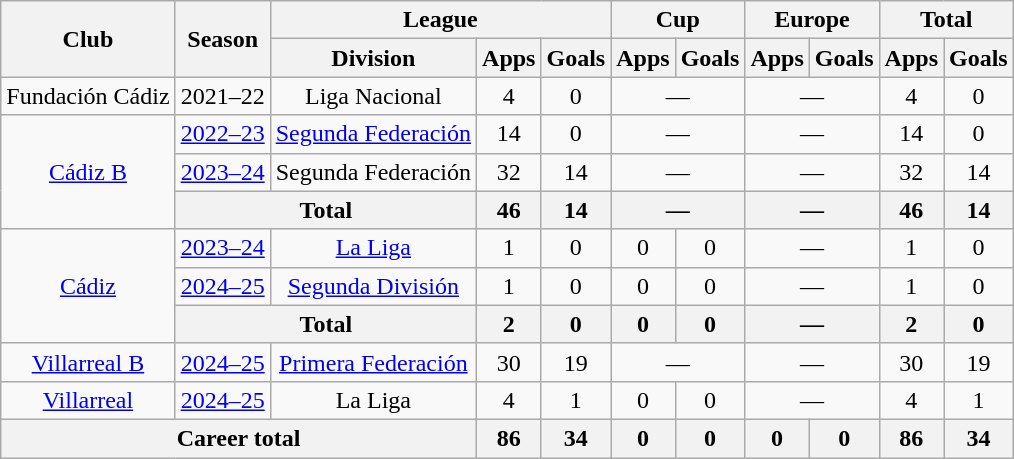<table class="wikitable" style="text-align:center">
<tr>
<th rowspan="2">Club</th>
<th rowspan="2">Season</th>
<th colspan="3">League</th>
<th colspan="2">Cup</th>
<th colspan="2">Europe</th>
<th colspan="2">Total</th>
</tr>
<tr>
<th>Division</th>
<th>Apps</th>
<th>Goals</th>
<th>Apps</th>
<th>Goals</th>
<th>Apps</th>
<th>Goals</th>
<th>Apps</th>
<th>Goals</th>
</tr>
<tr>
<td>Fundación Cádiz</td>
<td>2021–22</td>
<td>Liga Nacional</td>
<td>4</td>
<td>0</td>
<td colspan="2">—</td>
<td colspan="2">—</td>
<td>4</td>
<td>0</td>
</tr>
<tr>
<td rowspan="3"><a href='#'>Cádiz B</a></td>
<td><a href='#'>2022–23</a></td>
<td><a href='#'>Segunda Federación</a></td>
<td>14</td>
<td>0</td>
<td colspan="2">—</td>
<td colspan="2">—</td>
<td>14</td>
<td>0</td>
</tr>
<tr>
<td><a href='#'>2023–24</a></td>
<td>Segunda Federación</td>
<td>32</td>
<td>14</td>
<td colspan="2">—</td>
<td colspan="2">—</td>
<td>32</td>
<td>14</td>
</tr>
<tr>
<th colspan="2">Total</th>
<th>46</th>
<th>14</th>
<th colspan="2">—</th>
<th colspan="2">—</th>
<th>46</th>
<th>14</th>
</tr>
<tr>
<td rowspan="3"><a href='#'>Cádiz</a></td>
<td><a href='#'>2023–24</a></td>
<td><a href='#'>La Liga</a></td>
<td>1</td>
<td>0</td>
<td>0</td>
<td>0</td>
<td colspan="2">—</td>
<td>1</td>
<td>0</td>
</tr>
<tr>
<td><a href='#'>2024–25</a></td>
<td><a href='#'>Segunda División</a></td>
<td>1</td>
<td>0</td>
<td>0</td>
<td>0</td>
<td colspan="2">—</td>
<td>1</td>
<td>0</td>
</tr>
<tr>
<th colspan="2">Total</th>
<th>2</th>
<th>0</th>
<th>0</th>
<th>0</th>
<th colspan="2">—</th>
<th>2</th>
<th>0</th>
</tr>
<tr>
<td><a href='#'>Villarreal B</a></td>
<td><a href='#'>2024–25</a></td>
<td><a href='#'>Primera Federación</a></td>
<td>30</td>
<td>19</td>
<td colspan="2">—</td>
<td colspan="2">—</td>
<td>30</td>
<td>19</td>
</tr>
<tr>
<td><a href='#'>Villarreal</a></td>
<td><a href='#'>2024–25</a></td>
<td>La Liga</td>
<td>4</td>
<td>1</td>
<td>0</td>
<td>0</td>
<td colspan="2">—</td>
<td>4</td>
<td>1</td>
</tr>
<tr>
<th colspan="3">Career total</th>
<th>86</th>
<th>34</th>
<th>0</th>
<th>0</th>
<th>0</th>
<th>0</th>
<th>86</th>
<th>34</th>
</tr>
</table>
